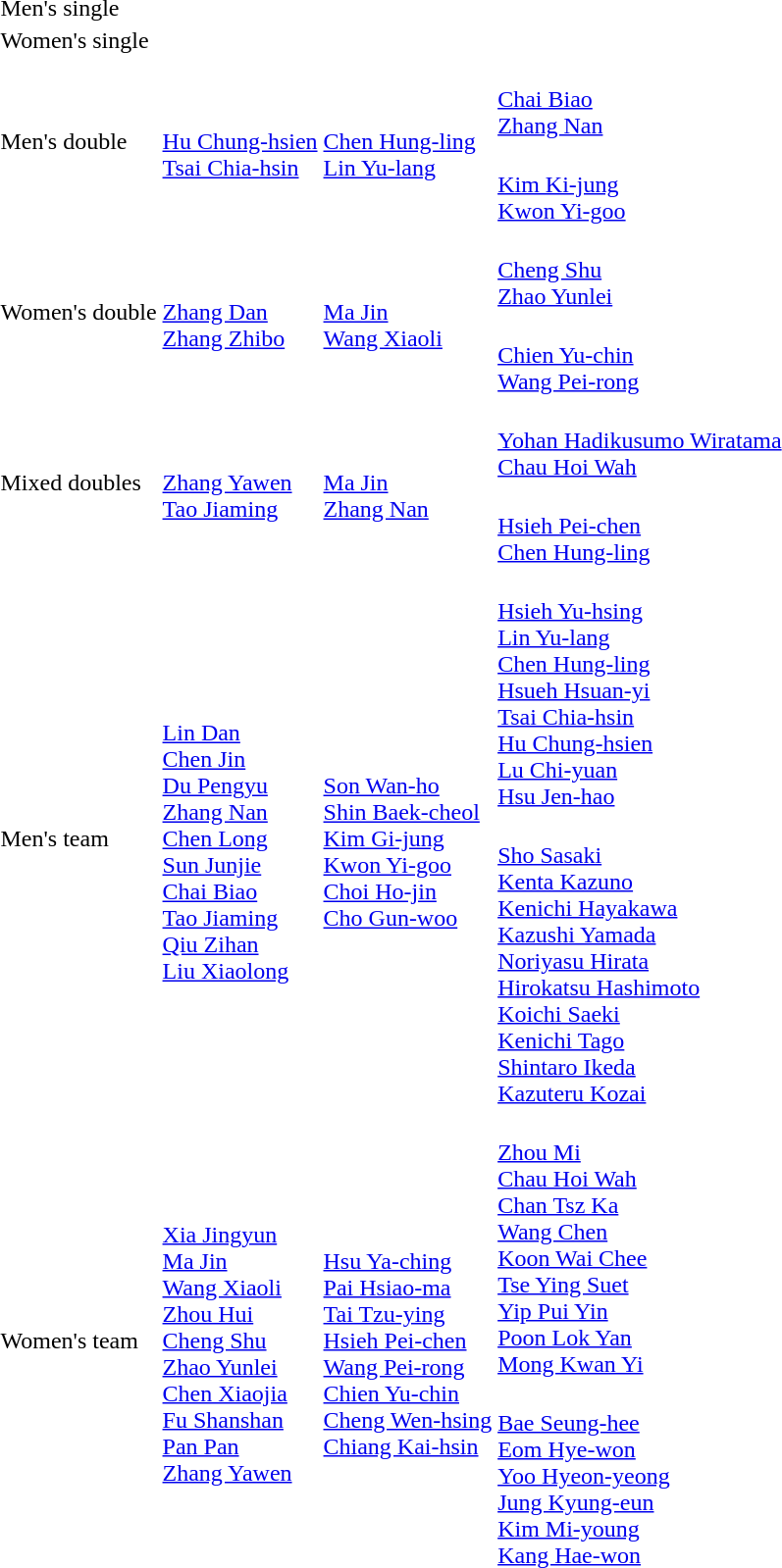<table>
<tr>
<td rowspan=2>Men's single</td>
<td rowspan=2></td>
<td rowspan=2></td>
<td></td>
</tr>
<tr>
<td></td>
</tr>
<tr>
<td rowspan=2>Women's single</td>
<td rowspan=2></td>
<td rowspan=2></td>
<td></td>
</tr>
<tr>
<td></td>
</tr>
<tr>
<td rowspan=2>Men's double</td>
<td rowspan=2><br><a href='#'>Hu Chung-hsien</a><br><a href='#'>Tsai Chia-hsin</a></td>
<td rowspan=2><br><a href='#'>Chen Hung-ling</a><br><a href='#'>Lin Yu-lang</a></td>
<td><br><a href='#'>Chai Biao</a><br><a href='#'>Zhang Nan</a></td>
</tr>
<tr>
<td><br><a href='#'>Kim Ki-jung</a><br><a href='#'>Kwon Yi-goo</a></td>
</tr>
<tr>
<td rowspan=2>Women's double</td>
<td rowspan=2><br><a href='#'>Zhang Dan</a><br><a href='#'>Zhang Zhibo</a></td>
<td rowspan=2><br><a href='#'>Ma Jin</a><br><a href='#'>Wang Xiaoli</a></td>
<td><br><a href='#'>Cheng Shu</a><br><a href='#'>Zhao Yunlei</a></td>
</tr>
<tr>
<td><br><a href='#'>Chien Yu-chin</a><br><a href='#'>Wang Pei-rong</a></td>
</tr>
<tr>
<td rowspan=2>Mixed doubles</td>
<td rowspan=2><br><a href='#'>Zhang Yawen</a><br><a href='#'>Tao Jiaming</a></td>
<td rowspan=2><br><a href='#'>Ma Jin</a><br><a href='#'>Zhang Nan</a></td>
<td><br><a href='#'>Yohan Hadikusumo Wiratama</a><br><a href='#'>Chau Hoi Wah</a></td>
</tr>
<tr>
<td><br><a href='#'>Hsieh Pei-chen</a><br><a href='#'>Chen Hung-ling</a></td>
</tr>
<tr>
<td rowspan=2>Men's team</td>
<td rowspan=2> <br> <a href='#'>Lin Dan</a> <br> <a href='#'>Chen Jin</a> <br> <a href='#'>Du Pengyu</a> <br> <a href='#'>Zhang Nan</a> <br> <a href='#'>Chen Long</a> <br> <a href='#'>Sun Junjie</a> <br> <a href='#'>Chai Biao</a> <br> <a href='#'>Tao Jiaming</a> <br> <a href='#'>Qiu Zihan</a> <br> <a href='#'>Liu Xiaolong</a></td>
<td rowspan=2> <br> <a href='#'>Son Wan-ho</a> <br> <a href='#'>Shin Baek-cheol</a> <br> <a href='#'>Kim Gi-jung</a> <br> <a href='#'>Kwon Yi-goo</a> <br> <a href='#'>Choi Ho-jin</a> <br> <a href='#'>Cho Gun-woo</a></td>
<td> <br> <a href='#'>Hsieh Yu-hsing</a> <br> <a href='#'>Lin Yu-lang</a> <br> <a href='#'>Chen Hung-ling</a> <br> <a href='#'>Hsueh Hsuan-yi</a> <br> <a href='#'>Tsai Chia-hsin</a> <br> <a href='#'>Hu Chung-hsien</a> <br> <a href='#'>Lu Chi-yuan</a> <br> <a href='#'>Hsu Jen-hao</a></td>
</tr>
<tr>
<td> <br> <a href='#'>Sho Sasaki</a> <br> <a href='#'>Kenta Kazuno</a> <br> <a href='#'>Kenichi Hayakawa</a> <br> <a href='#'>Kazushi Yamada</a> <br> <a href='#'>Noriyasu Hirata</a> <br> <a href='#'>Hirokatsu Hashimoto</a> <br> <a href='#'>Koichi Saeki</a> <br> <a href='#'>Kenichi Tago</a> <br> <a href='#'>Shintaro Ikeda</a> <br> <a href='#'>Kazuteru Kozai</a></td>
</tr>
<tr>
<td rowspan=2>Women's team</td>
<td rowspan=2> <br> <a href='#'>Xia Jingyun</a> <br> <a href='#'>Ma Jin</a> <br> <a href='#'>Wang Xiaoli</a> <br> <a href='#'>Zhou Hui</a> <br> <a href='#'>Cheng Shu</a> <br> <a href='#'>Zhao Yunlei</a> <br> <a href='#'>Chen Xiaojia</a> <br> <a href='#'>Fu Shanshan</a> <br> <a href='#'>Pan Pan</a> <br> <a href='#'>Zhang Yawen</a></td>
<td rowspan=2> <br> <a href='#'>Hsu Ya-ching</a> <br> <a href='#'>Pai Hsiao-ma</a> <br> <a href='#'>Tai Tzu-ying</a> <br> <a href='#'>Hsieh Pei-chen</a> <br> <a href='#'>Wang Pei-rong</a> <br> <a href='#'>Chien Yu-chin</a> <br> <a href='#'>Cheng Wen-hsing</a> <br> <a href='#'>Chiang Kai-hsin</a></td>
<td> <br> <a href='#'>Zhou Mi</a> <br> <a href='#'>Chau Hoi Wah</a> <br> <a href='#'>Chan Tsz Ka</a> <br> <a href='#'>Wang Chen</a> <br> <a href='#'>Koon Wai Chee</a> <br> <a href='#'>Tse Ying Suet</a> <br> <a href='#'>Yip Pui Yin</a> <br> <a href='#'>Poon Lok Yan</a> <br> <a href='#'>Mong Kwan Yi</a></td>
</tr>
<tr>
<td> <br> <a href='#'>Bae Seung-hee</a> <br> <a href='#'>Eom Hye-won</a> <br> <a href='#'>Yoo Hyeon-yeong</a> <br> <a href='#'>Jung Kyung-eun</a> <br> <a href='#'>Kim Mi-young</a> <br> <a href='#'>Kang Hae-won</a></td>
</tr>
</table>
